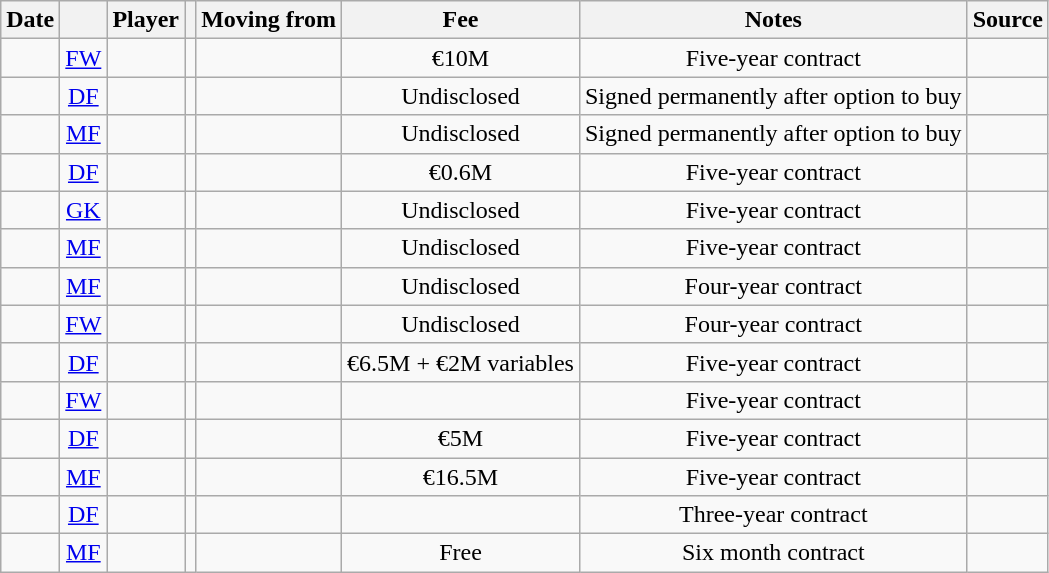<table class="wikitable sortable">
<tr>
<th scope=col>Date</th>
<th scope=col></th>
<th scope=col>Player</th>
<th scope=col></th>
<th scope=col>Moving from</th>
<th scope=col class="unsortable">Fee</th>
<th scope=col class="unsortable">Notes</th>
<th scope=col>Source</th>
</tr>
<tr>
<td></td>
<td align="center"><a href='#'>FW</a></td>
<td></td>
<td align="center"></td>
<td></td>
<td align="center">€10M</td>
<td align="center">Five-year contract</td>
<td></td>
</tr>
<tr>
<td></td>
<td align="center"><a href='#'>DF</a></td>
<td></td>
<td align="center"></td>
<td></td>
<td align="center">Undisclosed</td>
<td align="center">Signed permanently after option to buy</td>
<td></td>
</tr>
<tr>
<td></td>
<td align="center"><a href='#'>MF</a></td>
<td></td>
<td align="center"></td>
<td></td>
<td align="center">Undisclosed</td>
<td align="center">Signed permanently after option to buy</td>
<td></td>
</tr>
<tr>
<td></td>
<td align="center"><a href='#'>DF</a></td>
<td></td>
<td align="center"></td>
<td></td>
<td align="center">€0.6M</td>
<td align="center">Five-year contract</td>
<td></td>
</tr>
<tr>
<td></td>
<td align="center"><a href='#'>GK</a></td>
<td></td>
<td align="center"></td>
<td></td>
<td align="center">Undisclosed</td>
<td align="center">Five-year contract</td>
<td></td>
</tr>
<tr>
<td></td>
<td align="center"><a href='#'>MF</a></td>
<td></td>
<td align="center"></td>
<td></td>
<td align="center">Undisclosed</td>
<td align="center">Five-year contract</td>
<td></td>
</tr>
<tr>
<td></td>
<td align="center"><a href='#'>MF</a></td>
<td></td>
<td align="center"></td>
<td></td>
<td align="center">Undisclosed</td>
<td align="center">Four-year contract</td>
<td></td>
</tr>
<tr>
<td></td>
<td align="center"><a href='#'>FW</a></td>
<td></td>
<td align="center"></td>
<td></td>
<td align="center">Undisclosed</td>
<td align="center">Four-year contract</td>
<td></td>
</tr>
<tr>
<td></td>
<td align="center"><a href='#'>DF</a></td>
<td></td>
<td align="center"></td>
<td></td>
<td align="center">€6.5M + €2M variables</td>
<td align="center">Five-year contract</td>
<td></td>
</tr>
<tr>
<td></td>
<td align="center"><a href='#'>FW</a></td>
<td></td>
<td align="center"></td>
<td></td>
<td align="center"></td>
<td align="center">Five-year contract</td>
<td></td>
</tr>
<tr>
<td></td>
<td align="center"><a href='#'>DF</a></td>
<td></td>
<td align="center"></td>
<td></td>
<td align="center">€5M</td>
<td align="center">Five-year contract</td>
<td></td>
</tr>
<tr>
<td></td>
<td align="center"><a href='#'>MF</a></td>
<td></td>
<td align="center"></td>
<td></td>
<td align="center">€16.5M</td>
<td align="center">Five-year contract</td>
<td></td>
</tr>
<tr>
<td></td>
<td align="center"><a href='#'>DF</a></td>
<td></td>
<td align="center"></td>
<td></td>
<td align="center"></td>
<td align="center">Three-year contract</td>
<td></td>
</tr>
<tr>
<td></td>
<td align="center"><a href='#'>MF</a></td>
<td></td>
<td align="center"></td>
<td></td>
<td align="center">Free</td>
<td align="center">Six month contract</td>
<td></td>
</tr>
</table>
